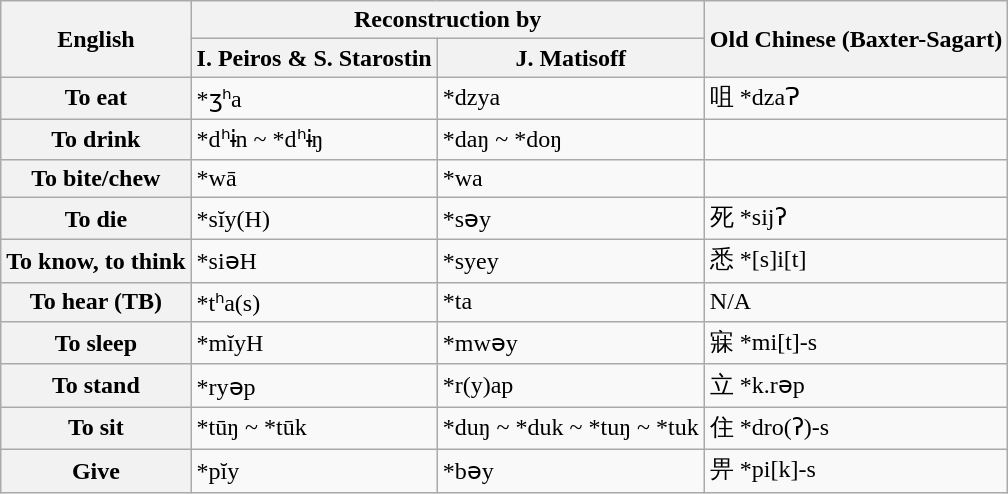<table class="wikitable">
<tr>
<th rowspan=2>English</th>
<th colspan=2>Reconstruction by</th>
<th rowspan=2>Old Chinese (Baxter-Sagart)</th>
</tr>
<tr>
<th>I. Peiros & S. Starostin</th>
<th>J. Matisoff</th>
</tr>
<tr>
<th>To eat</th>
<td>*ʒʰa</td>
<td>*dzya</td>
<td>咀 *dzaɁ</td>
</tr>
<tr>
<th>To drink</th>
<td>*dʰɨn ~ *dʰɨŋ</td>
<td>*daŋ ~ *doŋ</td>
<td></td>
</tr>
<tr>
<th>To bite/chew</th>
<td>*wā</td>
<td>*wa</td>
<td></td>
</tr>
<tr>
<th>To die</th>
<td>*sĭy(H)</td>
<td>*sǝy</td>
<td>死 *sijʔ</td>
</tr>
<tr>
<th>To know, to think</th>
<td>*siǝH</td>
<td>*syey</td>
<td>悉 *[s]i[t]</td>
</tr>
<tr>
<th>To hear (TB)</th>
<td>*tʰa(s)</td>
<td>*ta</td>
<td>N/A</td>
</tr>
<tr>
<th>To sleep</th>
<td>*mĭyH</td>
<td>*mwǝy</td>
<td>寐 *mi[t]-s</td>
</tr>
<tr>
<th>To stand</th>
<td>*ryǝp</td>
<td>*r(y)ap</td>
<td>立 *k.rәp</td>
</tr>
<tr>
<th>To sit</th>
<td>*tūŋ ~ *tūk</td>
<td>*duŋ ~ *duk ~ *tuŋ ~ *tuk</td>
<td>住 *dro(ʔ)-s</td>
</tr>
<tr>
<th>Give</th>
<td>*pĭy</td>
<td>*bǝy</td>
<td>畀 *pi[k]‑s</td>
</tr>
</table>
